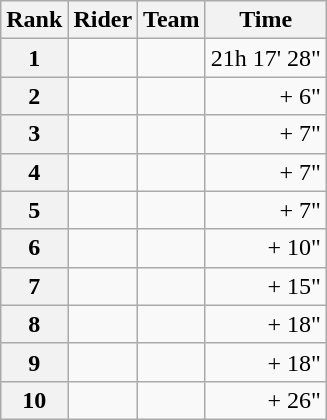<table class="wikitable" margin-bottom:0;">
<tr>
<th scope="col">Rank</th>
<th scope="col">Rider</th>
<th scope="col">Team</th>
<th scope="col">Time</th>
</tr>
<tr>
<th scope="row">1</th>
<td> </td>
<td></td>
<td align="right">21h 17' 28"</td>
</tr>
<tr>
<th scope="row">2</th>
<td></td>
<td></td>
<td align="right">+ 6"</td>
</tr>
<tr>
<th scope="row">3</th>
<td></td>
<td></td>
<td align="right">+ 7"</td>
</tr>
<tr>
<th scope="row">4</th>
<td></td>
<td></td>
<td align="right">+ 7"</td>
</tr>
<tr>
<th scope="row">5</th>
<td></td>
<td></td>
<td align="right">+ 7"</td>
</tr>
<tr>
<th scope="row">6</th>
<td></td>
<td></td>
<td align="right">+ 10"</td>
</tr>
<tr>
<th scope="row">7</th>
<td></td>
<td></td>
<td align="right">+ 15"</td>
</tr>
<tr>
<th scope="row">8</th>
<td></td>
<td></td>
<td align="right">+ 18"</td>
</tr>
<tr>
<th scope="row">9</th>
<td></td>
<td></td>
<td align="right">+ 18"</td>
</tr>
<tr>
<th scope="row">10</th>
<td></td>
<td></td>
<td align="right">+ 26"</td>
</tr>
</table>
